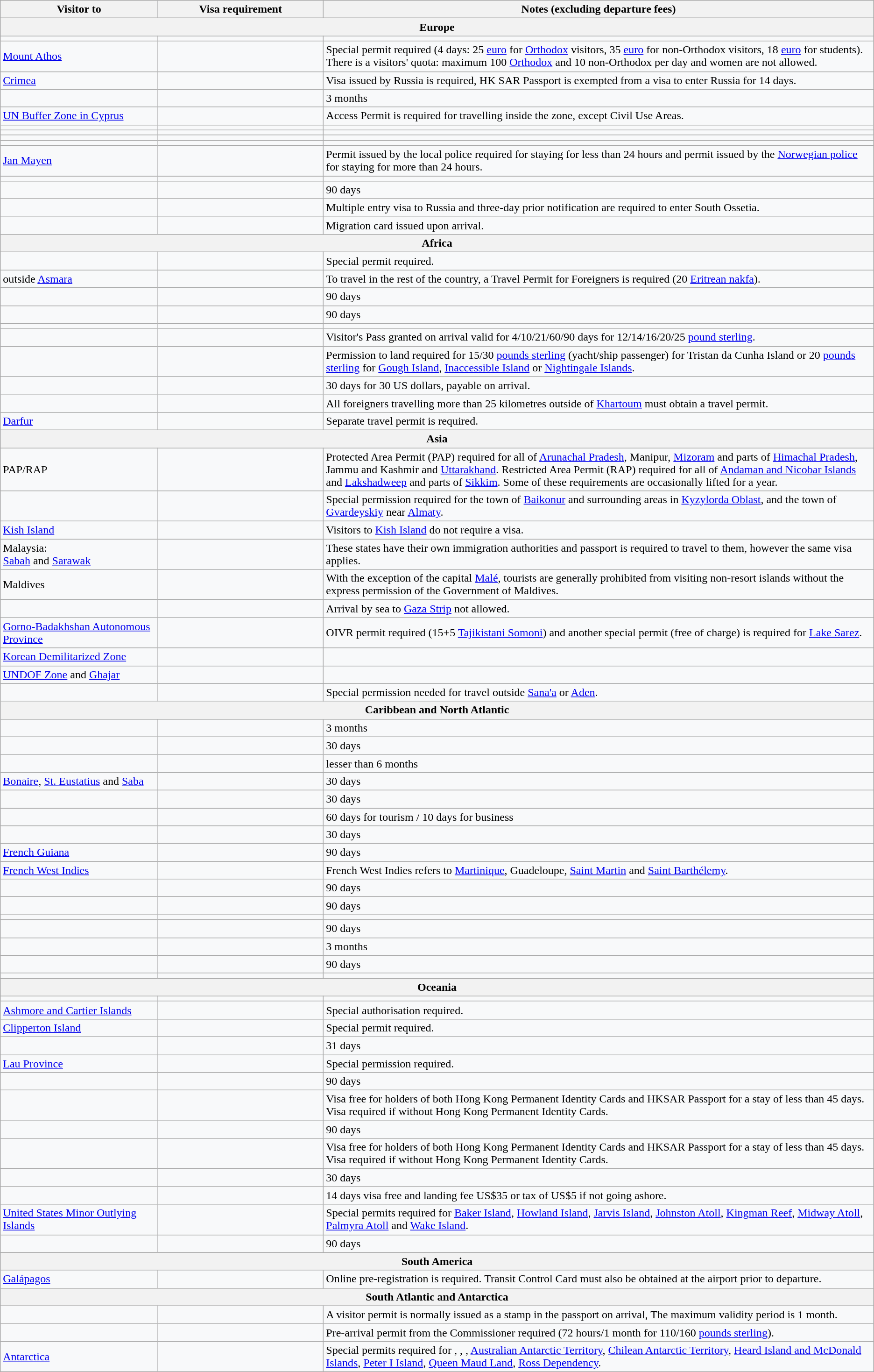<table class="wikitable sortable sticky-header mw-datatable" style="text-align: left; table-layout: fixed;background:#f8f9faff; ">
<tr>
<th style="width:18%;">Visitor to</th>
<th style="width:19%;">Visa requirement</th>
<th>Notes (excluding departure fees)</th>
</tr>
<tr>
<th colspan="3">Europe</th>
</tr>
<tr>
<td></td>
<td></td>
<td></td>
</tr>
<tr>
<td> <a href='#'>Mount Athos</a></td>
<td></td>
<td>Special permit required (4 days: 25 <a href='#'>euro</a> for <a href='#'>Orthodox</a> visitors, 35 <a href='#'>euro</a> for non-Orthodox visitors, 18 <a href='#'>euro</a> for students). There is a visitors' quota: maximum 100 <a href='#'>Orthodox</a> and 10 non-Orthodox per day and women are not allowed.</td>
</tr>
<tr>
<td> <a href='#'>Crimea</a></td>
<td></td>
<td>Visa issued by Russia is required, HK SAR Passport is exempted from a visa to enter Russia for 14 days.</td>
</tr>
<tr>
<td></td>
<td></td>
<td>3 months</td>
</tr>
<tr>
<td> <a href='#'>UN Buffer Zone in Cyprus</a></td>
<td></td>
<td>Access Permit is required for travelling inside the zone, except Civil Use Areas.</td>
</tr>
<tr>
<td></td>
<td></td>
<td></td>
</tr>
<tr>
<td></td>
<td></td>
<td></td>
</tr>
<tr>
<td></td>
<td></td>
<td></td>
</tr>
<tr>
<td></td>
<td></td>
<td></td>
</tr>
<tr>
<td> <a href='#'>Jan Mayen</a></td>
<td></td>
<td>Permit issued by the local police required for staying for less than 24 hours and permit issued by the <a href='#'>Norwegian police</a> for staying for more than 24 hours.</td>
</tr>
<tr>
<td></td>
<td></td>
<td></td>
</tr>
<tr>
<td></td>
<td></td>
<td>90 days</td>
</tr>
<tr>
<td></td>
<td></td>
<td>Multiple entry visa to Russia and three-day prior notification are required to enter South Ossetia.</td>
</tr>
<tr>
<td></td>
<td></td>
<td>Migration card issued upon arrival.</td>
</tr>
<tr>
<th colspan="3">Africa</th>
</tr>
<tr>
<td></td>
<td></td>
<td>Special permit required.</td>
</tr>
<tr>
<td> outside <a href='#'>Asmara</a></td>
<td></td>
<td>To travel in the rest of the country, a Travel Permit for Foreigners is required (20 <a href='#'>Eritrean nakfa</a>).</td>
</tr>
<tr>
<td></td>
<td></td>
<td>90 days</td>
</tr>
<tr>
<td></td>
<td></td>
<td>90 days</td>
</tr>
<tr>
<td></td>
<td></td>
<td></td>
</tr>
<tr>
<td></td>
<td></td>
<td>Visitor's Pass granted on arrival valid for 4/10/21/60/90 days for 12/14/16/20/25 <a href='#'>pound sterling</a>.</td>
</tr>
<tr>
<td></td>
<td></td>
<td>Permission to land required for 15/30 <a href='#'>pounds sterling</a> (yacht/ship passenger) for Tristan da Cunha Island or 20 <a href='#'>pounds sterling</a> for <a href='#'>Gough Island</a>, <a href='#'>Inaccessible Island</a> or <a href='#'>Nightingale Islands</a>.</td>
</tr>
<tr>
<td></td>
<td></td>
<td>30 days for 30 US dollars, payable on arrival.</td>
</tr>
<tr>
<td></td>
<td></td>
<td>All foreigners travelling more than 25 kilometres outside of <a href='#'>Khartoum</a> must obtain a travel permit.</td>
</tr>
<tr>
<td> <a href='#'>Darfur</a></td>
<td></td>
<td>Separate travel permit is required.</td>
</tr>
<tr>
<th colspan="3">Asia</th>
</tr>
<tr>
<td> PAP/RAP</td>
<td></td>
<td>Protected Area Permit (PAP) required for all of <a href='#'>Arunachal Pradesh</a>, Manipur, <a href='#'>Mizoram</a> and parts of <a href='#'>Himachal Pradesh</a>, Jammu and Kashmir and <a href='#'>Uttarakhand</a>. Restricted Area Permit (RAP) required for all of <a href='#'>Andaman and Nicobar Islands</a> and <a href='#'>Lakshadweep</a> and parts of <a href='#'>Sikkim</a>. Some of these requirements are occasionally lifted for a year.</td>
</tr>
<tr>
<td></td>
<td></td>
<td>Special permission required for the town of <a href='#'>Baikonur</a> and surrounding areas in <a href='#'>Kyzylorda Oblast</a>, and the town of <a href='#'>Gvardeyskiy</a> near <a href='#'>Almaty</a>.</td>
</tr>
<tr>
<td> <a href='#'>Kish Island</a></td>
<td></td>
<td>Visitors to <a href='#'>Kish Island</a> do not require a visa.</td>
</tr>
<tr>
<td> Malaysia:<br> <a href='#'>Sabah</a> and  <a href='#'>Sarawak</a></td>
<td></td>
<td>These states have their own immigration authorities and passport is required to travel to them, however the same visa applies.</td>
</tr>
<tr>
<td> Maldives</td>
<td></td>
<td>With the exception of the capital <a href='#'>Malé</a>, tourists are generally prohibited from visiting non-resort islands without the express permission of the Government of Maldives.</td>
</tr>
<tr>
<td></td>
<td></td>
<td>Arrival by sea to <a href='#'>Gaza Strip</a> not allowed.</td>
</tr>
<tr>
<td> <a href='#'>Gorno-Badakhshan Autonomous Province</a></td>
<td></td>
<td>OIVR permit required (15+5 <a href='#'>Tajikistani Somoni</a>) and another special permit (free of charge) is required for <a href='#'>Lake Sarez</a>.</td>
</tr>
<tr>
<td> <a href='#'>Korean Demilitarized Zone</a></td>
<td></td>
<td></td>
</tr>
<tr>
<td> <a href='#'>UNDOF Zone</a> and <a href='#'>Ghajar</a></td>
<td></td>
<td></td>
</tr>
<tr>
<td></td>
<td></td>
<td>Special permission needed for travel outside <a href='#'>Sana'a</a> or <a href='#'>Aden</a>.</td>
</tr>
<tr>
<th colspan="3">Caribbean and North Atlantic</th>
</tr>
<tr>
<td></td>
<td></td>
<td>3 months</td>
</tr>
<tr>
<td></td>
<td></td>
<td>30 days</td>
</tr>
<tr>
<td></td>
<td></td>
<td>lesser than 6 months</td>
</tr>
<tr>
<td> <a href='#'>Bonaire</a>, <a href='#'>St. Eustatius</a> and <a href='#'>Saba</a></td>
<td></td>
<td>30 days</td>
</tr>
<tr>
<td></td>
<td></td>
<td>30 days</td>
</tr>
<tr>
<td></td>
<td></td>
<td>60 days for tourism / 10 days for business</td>
</tr>
<tr>
<td></td>
<td></td>
<td>30 days</td>
</tr>
<tr>
<td> <a href='#'>French Guiana</a></td>
<td></td>
<td>90 days</td>
</tr>
<tr>
<td> <a href='#'>French West Indies</a></td>
<td></td>
<td>French West Indies refers to <a href='#'>Martinique</a>, Guadeloupe, <a href='#'>Saint Martin</a> and <a href='#'>Saint Barthélemy</a>.</td>
</tr>
<tr>
<td></td>
<td></td>
<td>90 days</td>
</tr>
<tr>
<td></td>
<td></td>
<td>90 days</td>
</tr>
<tr>
<td></td>
<td></td>
<td></td>
</tr>
<tr>
<td></td>
<td></td>
<td>90 days</td>
</tr>
<tr>
<td></td>
<td></td>
<td>3 months</td>
</tr>
<tr>
<td></td>
<td></td>
<td>90 days</td>
</tr>
<tr>
<td></td>
<td></td>
<td></td>
</tr>
<tr>
<th colspan="3">Oceania</th>
</tr>
<tr>
<td></td>
<td></td>
<td></td>
</tr>
<tr>
<td> <a href='#'>Ashmore and Cartier Islands</a></td>
<td></td>
<td>Special authorisation required.</td>
</tr>
<tr>
<td> <a href='#'>Clipperton Island</a></td>
<td></td>
<td>Special permit required.</td>
</tr>
<tr>
<td></td>
<td></td>
<td>31 days</td>
</tr>
<tr>
<td> <a href='#'>Lau Province</a></td>
<td></td>
<td>Special permission required.</td>
</tr>
<tr>
<td></td>
<td></td>
<td>90 days</td>
</tr>
<tr>
<td></td>
<td></td>
<td>Visa free for holders of both Hong Kong Permanent Identity Cards and HKSAR Passport for a stay of less than 45 days. Visa required if without Hong Kong Permanent Identity Cards.</td>
</tr>
<tr>
<td></td>
<td></td>
<td>90 days</td>
</tr>
<tr>
<td></td>
<td></td>
<td>Visa free for holders of both Hong Kong Permanent Identity Cards and HKSAR Passport for a stay of less than 45 days. Visa required if without Hong Kong Permanent Identity Cards.</td>
</tr>
<tr>
<td></td>
<td></td>
<td>30 days</td>
</tr>
<tr>
<td></td>
<td></td>
<td>14 days visa free and landing fee US$35 or tax of US$5 if not going ashore.</td>
</tr>
<tr>
<td> <a href='#'>United States Minor Outlying Islands</a></td>
<td></td>
<td>Special permits required for <a href='#'>Baker Island</a>, <a href='#'>Howland Island</a>, <a href='#'>Jarvis Island</a>, <a href='#'>Johnston Atoll</a>, <a href='#'>Kingman Reef</a>, <a href='#'>Midway Atoll</a>, <a href='#'>Palmyra Atoll</a> and <a href='#'>Wake Island</a>.</td>
</tr>
<tr>
<td></td>
<td></td>
<td>90 days</td>
</tr>
<tr>
<th colspan="3">South America</th>
</tr>
<tr>
<td> <a href='#'>Galápagos</a></td>
<td></td>
<td>Online pre-registration is required. Transit Control Card must also be obtained at the airport prior to departure.</td>
</tr>
<tr>
<th colspan="3">South Atlantic and Antarctica</th>
</tr>
<tr>
<td></td>
<td></td>
<td>A visitor permit is normally issued as a stamp in the passport on arrival, The maximum validity period is 1 month.</td>
</tr>
<tr>
<td></td>
<td></td>
<td>Pre-arrival permit from the Commissioner required (72 hours/1 month for 110/160 <a href='#'>pounds sterling</a>).</td>
</tr>
<tr>
<td><a href='#'>Antarctica</a></td>
<td></td>
<td>Special permits required for , , ,  <a href='#'>Australian Antarctic Territory</a>,  <a href='#'>Chilean Antarctic Territory</a>,  <a href='#'>Heard Island and McDonald Islands</a>,  <a href='#'>Peter I Island</a>,  <a href='#'>Queen Maud Land</a>,  <a href='#'>Ross Dependency</a>.</td>
</tr>
</table>
